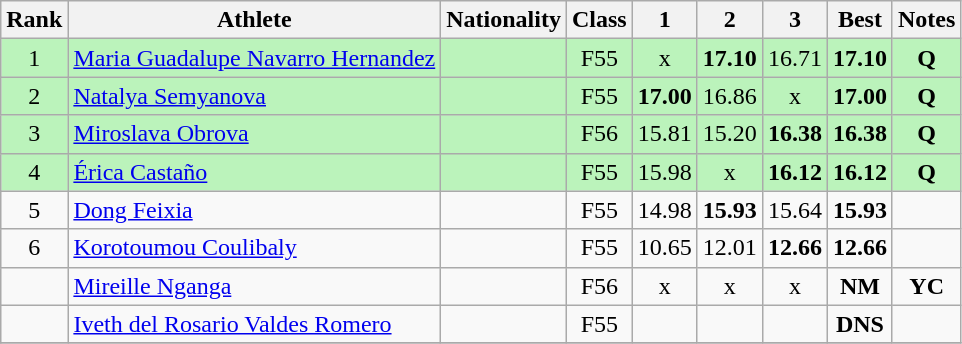<table class="wikitable sortable" style="text-align:center">
<tr>
<th>Rank</th>
<th>Athlete</th>
<th>Nationality</th>
<th>Class</th>
<th>1</th>
<th>2</th>
<th>3</th>
<th>Best</th>
<th>Notes</th>
</tr>
<tr bgcolor="#bbf3bb">
<td>1</td>
<td align="left"><a href='#'>Maria Guadalupe Navarro Hernandez</a></td>
<td align="left"></td>
<td>F55</td>
<td>x</td>
<td><strong>17.10</strong></td>
<td>16.71</td>
<td><strong>17.10</strong></td>
<td><strong>Q</strong></td>
</tr>
<tr bgcolor="#bbf3bb">
<td>2</td>
<td align="left"><a href='#'>Natalya Semyanova</a></td>
<td align="left"></td>
<td>F55</td>
<td><strong>17.00</strong></td>
<td>16.86</td>
<td>x</td>
<td><strong>17.00</strong></td>
<td><strong>Q</strong></td>
</tr>
<tr bgcolor="#bbf3bb">
<td>3</td>
<td align="left"><a href='#'>Miroslava Obrova</a></td>
<td align="left"></td>
<td>F56</td>
<td>15.81</td>
<td>15.20</td>
<td><strong>16.38</strong></td>
<td><strong>16.38</strong></td>
<td><strong>Q</strong></td>
</tr>
<tr bgcolor="#bbf3bb">
<td>4</td>
<td align="left"><a href='#'>Érica Castaño</a></td>
<td align="left"></td>
<td>F55</td>
<td>15.98</td>
<td>x</td>
<td><strong>16.12</strong></td>
<td><strong>16.12</strong></td>
<td><strong>Q</strong> </td>
</tr>
<tr>
<td>5</td>
<td align="left"><a href='#'>Dong Feixia</a></td>
<td align="left"></td>
<td>F55</td>
<td>14.98</td>
<td><strong>15.93</strong></td>
<td>15.64</td>
<td><strong>15.93</strong></td>
<td></td>
</tr>
<tr>
<td>6</td>
<td align="left"><a href='#'>Korotoumou Coulibaly</a></td>
<td align="left"></td>
<td>F55</td>
<td>10.65</td>
<td>12.01</td>
<td><strong>12.66</strong></td>
<td><strong>12.66</strong></td>
<td></td>
</tr>
<tr>
<td></td>
<td align="left"><a href='#'>Mireille Nganga</a></td>
<td align="left"></td>
<td>F56</td>
<td>x</td>
<td>x</td>
<td>x</td>
<td><strong>NM</strong></td>
<td><strong>YC</strong> </td>
</tr>
<tr>
<td></td>
<td align="left"><a href='#'>Iveth del Rosario Valdes Romero</a></td>
<td align="left"></td>
<td>F55</td>
<td></td>
<td></td>
<td></td>
<td><strong>DNS</strong></td>
<td></td>
</tr>
<tr>
</tr>
</table>
